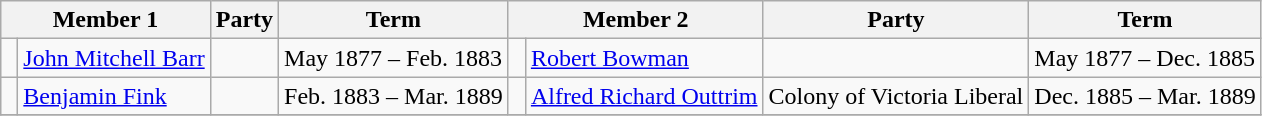<table class="wikitable">
<tr>
<th colspan="2">Member 1</th>
<th>Party</th>
<th>Term</th>
<th colspan="2">Member 2</th>
<th>Party</th>
<th>Term</th>
</tr>
<tr>
<td> </td>
<td><a href='#'>John Mitchell Barr</a></td>
<td></td>
<td>May 1877 – Feb. 1883</td>
<td> </td>
<td><a href='#'>Robert Bowman</a></td>
<td></td>
<td>May 1877 – Dec. 1885</td>
</tr>
<tr>
<td> </td>
<td><a href='#'>Benjamin Fink</a></td>
<td></td>
<td>Feb. 1883 – Mar. 1889</td>
<td> </td>
<td><a href='#'>Alfred Richard Outtrim</a></td>
<td>Colony of Victoria Liberal</td>
<td>Dec. 1885 – Mar. 1889</td>
</tr>
<tr>
</tr>
</table>
